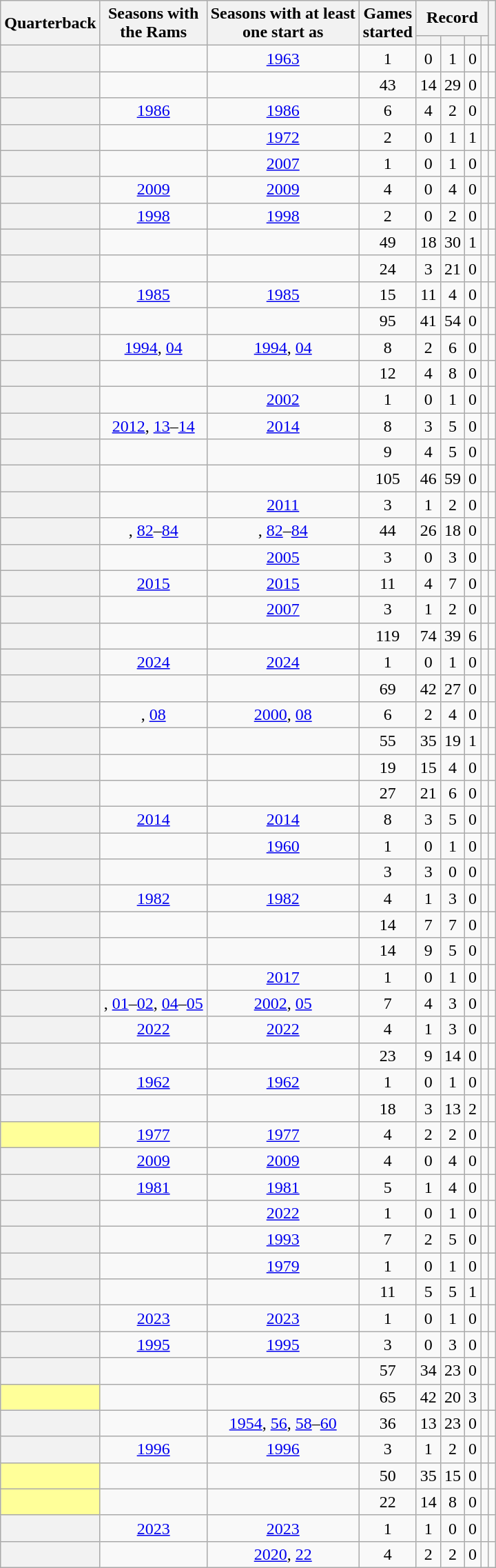<table class='wikitable sortable sticky-header-multi' style="text-align: center;">
<tr>
<th scope="col" rowspan="2">Quarterback</th>
<th scope="col" rowspan="2">Seasons with<br>the Rams</th>
<th scope="col" rowspan="2">Seasons with at least<br>one start as </th>
<th scope="col" rowspan="2">Games<br>started</th>
<th scope="colgroup" colspan="4">Record</th>
<th scope="col" rowspan="2" class="unsortable"></th>
</tr>
<tr>
<th scope="col"></th>
<th scope="col"></th>
<th scope="col"></th>
<th scope="col"></th>
</tr>
<tr>
<th style="text-align: left; "scope="row"></th>
<td></td>
<td><a href='#'>1963</a></td>
<td>1</td>
<td>0</td>
<td>1</td>
<td>0</td>
<td></td>
<td></td>
</tr>
<tr>
<th style="text-align: left; "scope="row"></th>
<td></td>
<td></td>
<td>43</td>
<td>14</td>
<td>29</td>
<td>0</td>
<td></td>
<td></td>
</tr>
<tr>
<th style="text-align: left; "scope="row"></th>
<td><a href='#'>1986</a></td>
<td><a href='#'>1986</a></td>
<td>6</td>
<td>4</td>
<td>2</td>
<td>0</td>
<td></td>
<td></td>
</tr>
<tr>
<th style="text-align: left; "scope="row"></th>
<td></td>
<td><a href='#'>1972</a></td>
<td>2</td>
<td>0</td>
<td>1</td>
<td>1</td>
<td></td>
<td></td>
</tr>
<tr>
<th style="text-align: left; "scope="row"></th>
<td></td>
<td><a href='#'>2007</a></td>
<td>1</td>
<td>0</td>
<td>1</td>
<td>0</td>
<td></td>
<td></td>
</tr>
<tr>
<th style="text-align: left; "scope="row"></th>
<td><a href='#'>2009</a></td>
<td><a href='#'>2009</a></td>
<td>4</td>
<td>0</td>
<td>4</td>
<td>0</td>
<td></td>
<td></td>
</tr>
<tr>
<th style="text-align: left; "scope="row"></th>
<td><a href='#'>1998</a></td>
<td><a href='#'>1998</a></td>
<td>2</td>
<td>0</td>
<td>2</td>
<td>0</td>
<td></td>
<td></td>
</tr>
<tr>
<th style="text-align: left; "scope="row"></th>
<td></td>
<td></td>
<td>49</td>
<td>18</td>
<td>30</td>
<td>1</td>
<td></td>
<td></td>
</tr>
<tr>
<th style="text-align: left; "scope="row"></th>
<td></td>
<td></td>
<td>24</td>
<td>3</td>
<td>21</td>
<td>0</td>
<td></td>
<td></td>
</tr>
<tr>
<th style="text-align: left; "scope="row"></th>
<td><a href='#'>1985</a></td>
<td><a href='#'>1985</a></td>
<td>15</td>
<td>11</td>
<td>4</td>
<td>0</td>
<td></td>
<td></td>
</tr>
<tr>
<th style="text-align: left; "scope="row"></th>
<td></td>
<td></td>
<td>95</td>
<td>41</td>
<td>54</td>
<td>0</td>
<td></td>
<td></td>
</tr>
<tr>
<th style="text-align: left; "scope="row"></th>
<td><a href='#'>1994</a>, <a href='#'>04</a></td>
<td><a href='#'>1994</a>, <a href='#'>04</a></td>
<td>8</td>
<td>2</td>
<td>6</td>
<td>0</td>
<td></td>
<td></td>
</tr>
<tr>
<th style="text-align: left; "scope="row"></th>
<td></td>
<td></td>
<td>12</td>
<td>4</td>
<td>8</td>
<td>0</td>
<td></td>
<td></td>
</tr>
<tr>
<th style="text-align: left; "scope="row"></th>
<td></td>
<td><a href='#'>2002</a></td>
<td>1</td>
<td>0</td>
<td>1</td>
<td>0</td>
<td></td>
<td></td>
</tr>
<tr>
<th style="text-align: left; "scope="row"></th>
<td><a href='#'>2012</a>, <a href='#'>13</a>–<a href='#'>14</a></td>
<td><a href='#'>2014</a></td>
<td>8</td>
<td>3</td>
<td>5</td>
<td>0</td>
<td></td>
<td></td>
</tr>
<tr>
<th style="text-align: left; "scope="row"></th>
<td></td>
<td></td>
<td>9</td>
<td>4</td>
<td>5</td>
<td>0</td>
<td></td>
<td></td>
</tr>
<tr>
<th style="text-align: left; "scope="row"></th>
<td></td>
<td></td>
<td>105</td>
<td>46</td>
<td>59</td>
<td>0</td>
<td></td>
<td></td>
</tr>
<tr>
<th style="text-align: left; "scope="row"></th>
<td></td>
<td><a href='#'>2011</a></td>
<td>3</td>
<td>1</td>
<td>2</td>
<td>0</td>
<td></td>
<td></td>
</tr>
<tr>
<th style="text-align: left; "scope="row"></th>
<td>, <a href='#'>82</a>–<a href='#'>84</a></td>
<td>, <a href='#'>82</a>–<a href='#'>84</a></td>
<td>44</td>
<td>26</td>
<td>18</td>
<td>0</td>
<td></td>
<td></td>
</tr>
<tr>
<th style="text-align: left; "scope="row"></th>
<td></td>
<td><a href='#'>2005</a></td>
<td>3</td>
<td>0</td>
<td>3</td>
<td>0</td>
<td></td>
<td></td>
</tr>
<tr>
<th style="text-align: left; "scope="row"></th>
<td><a href='#'>2015</a></td>
<td><a href='#'>2015</a></td>
<td>11</td>
<td>4</td>
<td>7</td>
<td>0</td>
<td></td>
<td></td>
</tr>
<tr>
<th style="text-align: left; "scope="row"></th>
<td></td>
<td><a href='#'>2007</a></td>
<td>3</td>
<td>1</td>
<td>2</td>
<td>0</td>
<td></td>
<td></td>
</tr>
<tr>
<th style="text-align: left; "scope="row"></th>
<td></td>
<td></td>
<td>119</td>
<td>74</td>
<td>39</td>
<td>6</td>
<td></td>
<td></td>
</tr>
<tr>
<th style="text-align: left; "scope="row"></th>
<td><a href='#'>2024</a></td>
<td><a href='#'>2024</a></td>
<td>1</td>
<td>0</td>
<td>1</td>
<td>0</td>
<td></td>
<td></td>
</tr>
<tr>
<th style="text-align: left; "scope="row"></th>
<td></td>
<td></td>
<td>69</td>
<td>42</td>
<td>27</td>
<td>0</td>
<td></td>
<td></td>
</tr>
<tr>
<th style="text-align: left; "scope="row"></th>
<td>, <a href='#'>08</a></td>
<td><a href='#'>2000</a>, <a href='#'>08</a></td>
<td>6</td>
<td>2</td>
<td>4</td>
<td>0</td>
<td></td>
<td></td>
</tr>
<tr>
<th style="text-align: left; "scope="row"></th>
<td></td>
<td></td>
<td>55</td>
<td>35</td>
<td>19</td>
<td>1</td>
<td></td>
<td></td>
</tr>
<tr>
<th style="text-align: left; "scope="row"></th>
<td></td>
<td></td>
<td>19</td>
<td>15</td>
<td>4</td>
<td>0</td>
<td></td>
<td></td>
</tr>
<tr>
<th style="text-align: left; "scope="row"></th>
<td></td>
<td></td>
<td>27</td>
<td>21</td>
<td>6</td>
<td>0</td>
<td></td>
<td></td>
</tr>
<tr>
<th style="text-align: left; "scope="row"></th>
<td><a href='#'>2014</a></td>
<td><a href='#'>2014</a></td>
<td>8</td>
<td>3</td>
<td>5</td>
<td>0</td>
<td></td>
<td></td>
</tr>
<tr>
<th style="text-align: left; "scope="row"></th>
<td></td>
<td><a href='#'>1960</a></td>
<td>1</td>
<td>0</td>
<td>1</td>
<td>0</td>
<td></td>
<td></td>
</tr>
<tr>
<th style="text-align: left; "scope="row"></th>
<td></td>
<td></td>
<td>3</td>
<td>3</td>
<td>0</td>
<td>0</td>
<td></td>
<td></td>
</tr>
<tr>
<th style="text-align: left; "scope="row"></th>
<td><a href='#'>1982</a></td>
<td><a href='#'>1982</a></td>
<td>4</td>
<td>1</td>
<td>3</td>
<td>0</td>
<td></td>
<td></td>
</tr>
<tr>
<th style="text-align: left; "scope="row"></th>
<td></td>
<td></td>
<td>14</td>
<td>7</td>
<td>7</td>
<td>0</td>
<td></td>
<td></td>
</tr>
<tr>
<th style="text-align: left; "scope="row"></th>
<td></td>
<td></td>
<td>14</td>
<td>9</td>
<td>5</td>
<td>0</td>
<td></td>
<td></td>
</tr>
<tr>
<th style="text-align: left; "scope="row"></th>
<td></td>
<td><a href='#'>2017</a></td>
<td>1</td>
<td>0</td>
<td>1</td>
<td>0</td>
<td></td>
<td></td>
</tr>
<tr>
<th style="text-align: left; "scope="row"></th>
<td>, <a href='#'>01</a>–<a href='#'>02</a>, <a href='#'>04</a>–<a href='#'>05</a></td>
<td><a href='#'>2002</a>, <a href='#'>05</a></td>
<td>7</td>
<td>4</td>
<td>3</td>
<td>0</td>
<td></td>
<td></td>
</tr>
<tr>
<th style="text-align: left; "scope="row"></th>
<td><a href='#'>2022</a></td>
<td><a href='#'>2022</a></td>
<td>4</td>
<td>1</td>
<td>3</td>
<td>0</td>
<td></td>
<td></td>
</tr>
<tr>
<th style="text-align: left; "scope="row"></th>
<td></td>
<td></td>
<td>23</td>
<td>9</td>
<td>14</td>
<td>0</td>
<td></td>
<td></td>
</tr>
<tr>
<th style="text-align: left; "scope="row"></th>
<td><a href='#'>1962</a></td>
<td><a href='#'>1962</a></td>
<td>1</td>
<td>0</td>
<td>1</td>
<td>0</td>
<td></td>
<td></td>
</tr>
<tr>
<th style="text-align: left; "scope="row"></th>
<td></td>
<td></td>
<td>18</td>
<td>3</td>
<td>13</td>
<td>2</td>
<td></td>
<td></td>
</tr>
<tr>
<th style="text-align: left; background:#FFFF99;" "scope="row"> </th>
<td><a href='#'>1977</a></td>
<td><a href='#'>1977</a></td>
<td>4</td>
<td>2</td>
<td>2</td>
<td>0</td>
<td></td>
<td></td>
</tr>
<tr>
<th style="text-align: left; "scope="row"></th>
<td><a href='#'>2009</a></td>
<td><a href='#'>2009</a></td>
<td>4</td>
<td>0</td>
<td>4</td>
<td>0</td>
<td></td>
<td></td>
</tr>
<tr>
<th style="text-align: left; "scope="row"></th>
<td><a href='#'>1981</a></td>
<td><a href='#'>1981</a></td>
<td>5</td>
<td>1</td>
<td>4</td>
<td>0</td>
<td></td>
<td></td>
</tr>
<tr>
<th style="text-align: left; "scope="row"></th>
<td></td>
<td><a href='#'>2022</a></td>
<td>1</td>
<td>0</td>
<td>1</td>
<td>0</td>
<td></td>
<td></td>
</tr>
<tr>
<th style="text-align: left; "scope="row"></th>
<td></td>
<td><a href='#'>1993</a></td>
<td>7</td>
<td>2</td>
<td>5</td>
<td>0</td>
<td></td>
<td></td>
</tr>
<tr>
<th style="text-align: left; "scope="row"></th>
<td></td>
<td><a href='#'>1979</a></td>
<td>1</td>
<td>0</td>
<td>1</td>
<td>0</td>
<td></td>
<td></td>
</tr>
<tr>
<th style="text-align: left; "scope="row"></th>
<td></td>
<td></td>
<td>11</td>
<td>5</td>
<td>5</td>
<td>1</td>
<td></td>
<td></td>
</tr>
<tr>
<th style="text-align: left; "scope="row"></th>
<td><a href='#'>2023</a></td>
<td><a href='#'>2023</a></td>
<td>1</td>
<td>0</td>
<td>1</td>
<td>0</td>
<td></td>
<td></td>
</tr>
<tr>
<th style="text-align: left; "scope="row"></th>
<td><a href='#'>1995</a></td>
<td><a href='#'>1995</a></td>
<td>3</td>
<td>0</td>
<td>3</td>
<td>0</td>
<td></td>
<td></td>
</tr>
<tr>
<th style="text-align: left; "scope="row"></th>
<td></td>
<td></td>
<td>57</td>
<td>34</td>
<td>23</td>
<td>0</td>
<td></td>
<td></td>
</tr>
<tr>
<th style="text-align: left; background:#FFFF99;" "scope="row"> </th>
<td></td>
<td></td>
<td>65</td>
<td>42</td>
<td>20</td>
<td>3</td>
<td></td>
<td></td>
</tr>
<tr>
<th style="text-align: left; "scope="row"></th>
<td></td>
<td><a href='#'>1954</a>, <a href='#'>56</a>, <a href='#'>58</a>–<a href='#'>60</a></td>
<td>36</td>
<td>13</td>
<td>23</td>
<td>0</td>
<td></td>
<td></td>
</tr>
<tr>
<th style="text-align: left; "scope="row"></th>
<td><a href='#'>1996</a></td>
<td><a href='#'>1996</a></td>
<td>3</td>
<td>1</td>
<td>2</td>
<td>0</td>
<td></td>
<td></td>
</tr>
<tr>
<th style="text-align: left; background:#FFFF99;" "scope="row"> </th>
<td></td>
<td></td>
<td>50</td>
<td>35</td>
<td>15</td>
<td>0</td>
<td></td>
<td></td>
</tr>
<tr>
<th style="text-align: left; background:#FFFF99;" "scope="row"> </th>
<td></td>
<td></td>
<td>22</td>
<td>14</td>
<td>8</td>
<td>0</td>
<td></td>
<td></td>
</tr>
<tr>
<th style="text-align: left; "scope="row"></th>
<td><a href='#'>2023</a></td>
<td><a href='#'>2023</a></td>
<td>1</td>
<td>1</td>
<td>0</td>
<td>0</td>
<td></td>
<td></td>
</tr>
<tr>
<th style="text-align: left; "scope="row"></th>
<td></td>
<td><a href='#'>2020</a>, <a href='#'>22</a></td>
<td>4</td>
<td>2</td>
<td>2</td>
<td>0</td>
<td></td>
<td></td>
</tr>
</table>
